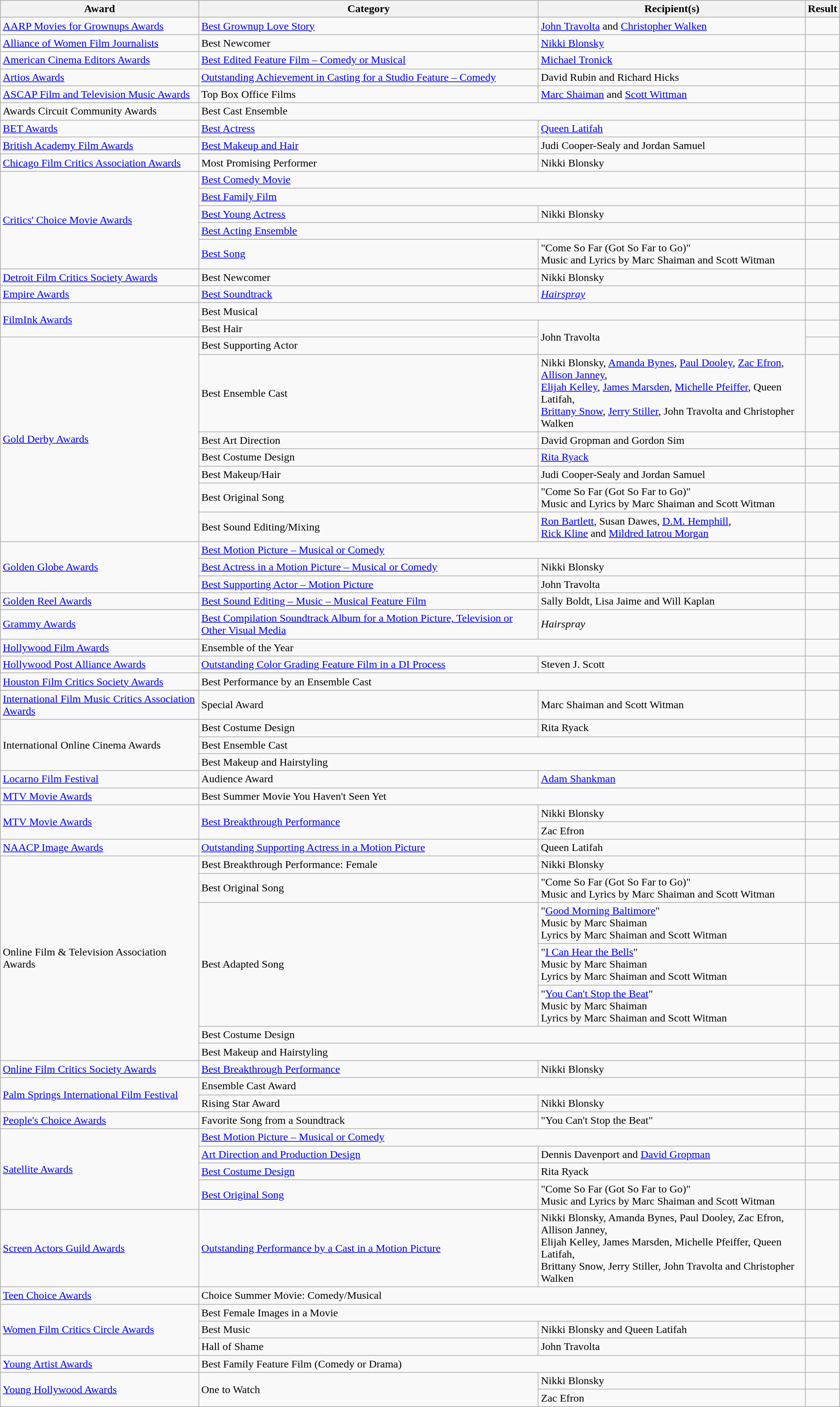<table class="wikitable plainrowheaders sortable">
<tr>
<th>Award</th>
<th>Category</th>
<th>Recipient(s)</th>
<th>Result</th>
</tr>
<tr>
<td><a href='#'>AARP Movies for Grownups Awards</a></td>
<td><a href='#'>Best Grownup Love Story</a></td>
<td><a href='#'>John Travolta</a> and <a href='#'>Christopher Walken</a></td>
<td></td>
</tr>
<tr>
<td><a href='#'>Alliance of Women Film Journalists</a></td>
<td>Best Newcomer</td>
<td><a href='#'>Nikki Blonsky</a></td>
<td></td>
</tr>
<tr>
<td><a href='#'>American Cinema Editors Awards</a></td>
<td><a href='#'>Best Edited Feature Film – Comedy or Musical</a></td>
<td><a href='#'>Michael Tronick</a></td>
<td></td>
</tr>
<tr>
<td><a href='#'>Artios Awards</a></td>
<td><a href='#'>Outstanding Achievement in Casting for a Studio Feature – Comedy</a></td>
<td>David Rubin and Richard Hicks</td>
<td></td>
</tr>
<tr>
<td><a href='#'>ASCAP Film and Television Music Awards</a></td>
<td>Top Box Office Films</td>
<td><a href='#'>Marc Shaiman</a> and <a href='#'>Scott Wittman</a></td>
<td></td>
</tr>
<tr>
<td>Awards Circuit Community Awards</td>
<td colspan="2">Best Cast Ensemble</td>
<td></td>
</tr>
<tr>
<td><a href='#'>BET Awards</a></td>
<td><a href='#'>Best Actress</a></td>
<td><a href='#'>Queen Latifah</a></td>
<td></td>
</tr>
<tr>
<td><a href='#'>British Academy Film Awards</a></td>
<td><a href='#'>Best Makeup and Hair</a></td>
<td>Judi Cooper-Sealy and Jordan Samuel</td>
<td></td>
</tr>
<tr>
<td><a href='#'>Chicago Film Critics Association Awards</a></td>
<td>Most Promising Performer</td>
<td>Nikki Blonsky</td>
<td></td>
</tr>
<tr>
<td rowspan="5"><a href='#'>Critics' Choice Movie Awards</a></td>
<td colspan="2"><a href='#'>Best Comedy Movie</a></td>
<td></td>
</tr>
<tr>
<td colspan="2"><a href='#'>Best Family Film</a></td>
<td></td>
</tr>
<tr>
<td><a href='#'>Best Young Actress</a></td>
<td>Nikki Blonsky</td>
<td></td>
</tr>
<tr>
<td colspan="2"><a href='#'>Best Acting Ensemble</a></td>
<td></td>
</tr>
<tr>
<td><a href='#'>Best Song</a></td>
<td>"Come So Far (Got So Far to Go)"<br>Music and Lyrics by Marc Shaiman and Scott Witman</td>
<td></td>
</tr>
<tr>
<td><a href='#'>Detroit Film Critics Society Awards</a></td>
<td>Best Newcomer</td>
<td>Nikki Blonsky</td>
<td></td>
</tr>
<tr>
<td><a href='#'>Empire Awards</a></td>
<td><a href='#'>Best Soundtrack</a></td>
<td><em><a href='#'>Hairspray</a></em></td>
<td></td>
</tr>
<tr>
<td rowspan="2"><a href='#'>FilmInk Awards</a></td>
<td colspan="2">Best Musical</td>
<td></td>
</tr>
<tr>
<td>Best Hair</td>
<td rowspan="2">John Travolta</td>
<td></td>
</tr>
<tr>
<td rowspan="7"><a href='#'>Gold Derby Awards</a></td>
<td>Best Supporting Actor</td>
<td></td>
</tr>
<tr>
<td>Best Ensemble Cast</td>
<td>Nikki Blonsky, <a href='#'>Amanda Bynes</a>, <a href='#'>Paul Dooley</a>, <a href='#'>Zac Efron</a>, <a href='#'>Allison Janney</a>,<br><a href='#'>Elijah Kelley</a>, <a href='#'>James Marsden</a>, <a href='#'>Michelle Pfeiffer</a>, Queen Latifah,<br><a href='#'>Brittany Snow</a>, <a href='#'>Jerry Stiller</a>, John Travolta and Christopher Walken</td>
<td></td>
</tr>
<tr>
<td>Best Art Direction</td>
<td>David Gropman and Gordon Sim</td>
<td></td>
</tr>
<tr>
<td>Best Costume Design</td>
<td><a href='#'>Rita Ryack</a></td>
<td></td>
</tr>
<tr>
<td>Best Makeup/Hair</td>
<td>Judi Cooper-Sealy and Jordan Samuel</td>
<td></td>
</tr>
<tr>
<td>Best Original Song</td>
<td>"Come So Far (Got So Far to Go)"<br>Music and Lyrics by Marc Shaiman and Scott Witman</td>
<td></td>
</tr>
<tr>
<td>Best Sound Editing/Mixing</td>
<td><a href='#'>Ron Bartlett</a>, Susan Dawes, <a href='#'>D.M. Hemphill</a>,<br><a href='#'>Rick Kline</a> and <a href='#'>Mildred Iatrou Morgan</a></td>
<td></td>
</tr>
<tr>
<td rowspan="3"><a href='#'>Golden Globe Awards</a></td>
<td colspan="2"><a href='#'>Best Motion Picture – Musical or Comedy</a></td>
<td></td>
</tr>
<tr>
<td><a href='#'>Best Actress in a Motion Picture – Musical or Comedy</a></td>
<td>Nikki Blonsky</td>
<td></td>
</tr>
<tr>
<td><a href='#'>Best Supporting Actor – Motion Picture</a></td>
<td>John Travolta</td>
<td></td>
</tr>
<tr>
<td><a href='#'>Golden Reel Awards</a></td>
<td><a href='#'>Best Sound Editing – Music – Musical Feature Film</a></td>
<td>Sally Boldt, Lisa Jaime and Will Kaplan</td>
<td></td>
</tr>
<tr>
<td><a href='#'>Grammy Awards</a></td>
<td><a href='#'>Best Compilation Soundtrack Album for a Motion Picture, Television or Other Visual Media</a></td>
<td><em>Hairspray</em></td>
<td></td>
</tr>
<tr>
<td><a href='#'>Hollywood Film Awards</a></td>
<td colspan="2">Ensemble of the Year</td>
<td></td>
</tr>
<tr>
<td><a href='#'>Hollywood Post Alliance Awards</a></td>
<td><a href='#'>Outstanding Color Grading Feature Film in a DI Process</a></td>
<td>Steven J. Scott</td>
<td></td>
</tr>
<tr>
<td><a href='#'>Houston Film Critics Society Awards</a></td>
<td colspan="2">Best Performance by an Ensemble Cast</td>
<td></td>
</tr>
<tr>
<td><a href='#'>International Film Music Critics Association Awards</a></td>
<td>Special Award</td>
<td>Marc Shaiman and Scott Witman</td>
<td></td>
</tr>
<tr>
<td rowspan="3">International Online Cinema Awards</td>
<td>Best Costume Design</td>
<td>Rita Ryack</td>
<td></td>
</tr>
<tr>
<td colspan="2">Best Ensemble Cast</td>
<td></td>
</tr>
<tr>
<td colspan="2">Best Makeup and Hairstyling</td>
<td></td>
</tr>
<tr>
<td><a href='#'>Locarno Film Festival</a></td>
<td>Audience Award</td>
<td><a href='#'>Adam Shankman</a></td>
<td></td>
</tr>
<tr>
<td><a href='#'>MTV Movie Awards</a> </td>
<td colspan="2">Best Summer Movie You Haven't Seen Yet</td>
<td></td>
</tr>
<tr>
<td rowspan="2"><a href='#'>MTV Movie Awards</a> </td>
<td rowspan="2"><a href='#'>Best Breakthrough Performance</a></td>
<td>Nikki Blonsky</td>
<td></td>
</tr>
<tr>
<td>Zac Efron</td>
<td></td>
</tr>
<tr>
<td><a href='#'>NAACP Image Awards</a></td>
<td><a href='#'>Outstanding Supporting Actress in a Motion Picture</a></td>
<td>Queen Latifah</td>
<td></td>
</tr>
<tr>
<td rowspan="7">Online Film & Television Association Awards</td>
<td>Best Breakthrough Performance: Female</td>
<td>Nikki Blonsky</td>
<td></td>
</tr>
<tr>
<td>Best Original Song</td>
<td>"Come So Far (Got So Far to Go)"<br>Music and Lyrics by Marc Shaiman and Scott Witman</td>
<td></td>
</tr>
<tr>
<td rowspan="3">Best Adapted Song</td>
<td>"<a href='#'>Good Morning Baltimore</a>"<br>Music by Marc Shaiman<br>Lyrics by Marc Shaiman and Scott Witman</td>
<td></td>
</tr>
<tr>
<td>"<a href='#'>I Can Hear the Bells</a>"<br>Music by Marc Shaiman<br>Lyrics by Marc Shaiman and Scott Witman</td>
<td></td>
</tr>
<tr>
<td>"<a href='#'>You Can't Stop the Beat</a>"<br>Music by Marc Shaiman<br>Lyrics by Marc Shaiman and Scott Witman</td>
<td></td>
</tr>
<tr>
<td colspan="2">Best Costume Design</td>
<td></td>
</tr>
<tr>
<td colspan="2">Best Makeup and Hairstyling</td>
<td></td>
</tr>
<tr>
<td><a href='#'>Online Film Critics Society Awards</a></td>
<td><a href='#'>Best Breakthrough Performance</a></td>
<td>Nikki Blonsky</td>
<td></td>
</tr>
<tr>
<td rowspan="2"><a href='#'>Palm Springs International Film Festival</a></td>
<td colspan="2">Ensemble Cast Award</td>
<td></td>
</tr>
<tr>
<td>Rising Star Award</td>
<td>Nikki Blonsky</td>
<td></td>
</tr>
<tr>
<td><a href='#'>People's Choice Awards</a></td>
<td>Favorite Song from a Soundtrack</td>
<td>"You Can't Stop the Beat"</td>
<td></td>
</tr>
<tr>
<td rowspan="4"><a href='#'>Satellite Awards</a></td>
<td colspan="2"><a href='#'>Best Motion Picture – Musical or Comedy</a></td>
<td></td>
</tr>
<tr>
<td><a href='#'>Art Direction and Production Design</a></td>
<td>Dennis Davenport and <a href='#'>David Gropman</a></td>
<td></td>
</tr>
<tr>
<td><a href='#'>Best Costume Design</a></td>
<td>Rita Ryack</td>
<td></td>
</tr>
<tr>
<td><a href='#'>Best Original Song</a></td>
<td>"Come So Far (Got So Far to Go)"<br>Music and Lyrics by Marc Shaiman and Scott Witman</td>
<td></td>
</tr>
<tr>
<td><a href='#'>Screen Actors Guild Awards</a></td>
<td><a href='#'>Outstanding Performance by a Cast in a Motion Picture</a></td>
<td>Nikki Blonsky, Amanda Bynes, Paul Dooley, Zac Efron, Allison Janney,<br>Elijah Kelley, James Marsden, Michelle Pfeiffer, Queen Latifah,<br>Brittany Snow, Jerry Stiller, John Travolta and Christopher Walken</td>
<td></td>
</tr>
<tr>
<td><a href='#'>Teen Choice Awards</a></td>
<td colspan="2">Choice Summer Movie: Comedy/Musical</td>
<td></td>
</tr>
<tr>
<td rowspan="3"><a href='#'>Women Film Critics Circle Awards</a></td>
<td colspan="2">Best Female Images in a Movie</td>
<td></td>
</tr>
<tr>
<td>Best Music</td>
<td>Nikki Blonsky and Queen Latifah</td>
<td></td>
</tr>
<tr>
<td>Hall of Shame</td>
<td>John Travolta</td>
<td></td>
</tr>
<tr>
<td><a href='#'>Young Artist Awards</a></td>
<td colspan="2">Best Family Feature Film (Comedy or Drama)</td>
<td></td>
</tr>
<tr>
<td rowspan="2"><a href='#'>Young Hollywood Awards</a></td>
<td rowspan="2">One to Watch</td>
<td>Nikki Blonsky</td>
<td></td>
</tr>
<tr>
<td>Zac Efron</td>
<td></td>
</tr>
</table>
